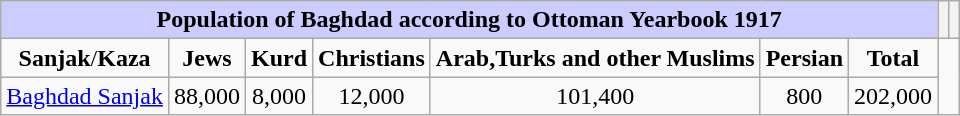<table class="wikitable" style="font-size:100%;width:80;text-align:center;">
<tr>
<th colspan="7;" style="background-color:#ccccff;">Population of Baghdad according to Ottoman Yearbook 1917 </th>
<th></th>
<th></th>
</tr>
<tr>
<td><strong>Sanjak</strong>/<strong>Kaza</strong></td>
<td><strong>Jews</strong></td>
<td><strong>Kurd</strong></td>
<td><strong>Christians</strong></td>
<td><strong>Arab,Turks and other Muslims</strong></td>
<td><strong>Persian</strong></td>
<td><strong>Total</strong></td>
</tr>
<tr>
<td><a href='#'>Baghdad Sanjak</a></td>
<td>88,000</td>
<td>8,000</td>
<td>12,000</td>
<td>101,400</td>
<td>800</td>
<td>202,000</td>
</tr>
</table>
